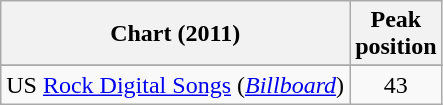<table class="wikitable sortable">
<tr>
<th>Chart (2011)</th>
<th>Peak<br>position</th>
</tr>
<tr>
</tr>
<tr>
<td>US <a href='#'>Rock Digital Songs</a> (<em><a href='#'>Billboard</a></em>)</td>
<td align="center">43</td>
</tr>
</table>
